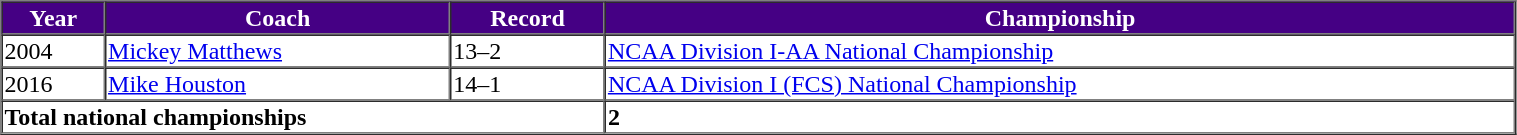<table cellpadding="1" border="1" cellspacing="0" style="width:80%;" style="text-align:center;">
<tr style="background:#450084; color:white;">
<th>Year</th>
<th>Coach</th>
<th>Record</th>
<th>Championship</th>
</tr>
<tr>
<td>2004</td>
<td><a href='#'>Mickey Matthews</a></td>
<td>13–2</td>
<td><a href='#'>NCAA Division I-AA National Championship</a></td>
</tr>
<tr>
<td>2016</td>
<td><a href='#'>Mike Houston</a></td>
<td>14–1</td>
<td><a href='#'>NCAA Division I (FCS) National Championship</a></td>
</tr>
<tr style="background:white;">
<td colspan="3"><strong>Total national championships</strong></td>
<td colspan="2"><strong>2</strong></td>
</tr>
</table>
